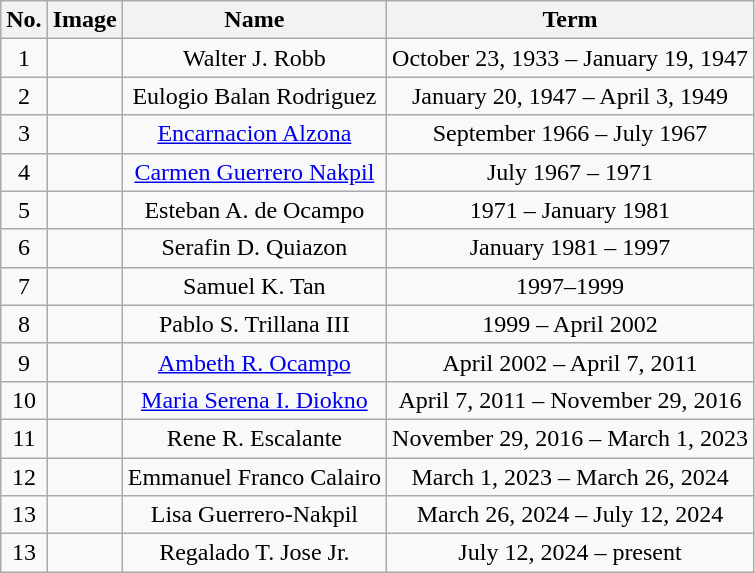<table class="wikitable" style="text-align:center;">
<tr>
<th>No.</th>
<th>Image</th>
<th>Name</th>
<th>Term</th>
</tr>
<tr>
<td>1</td>
<td></td>
<td>Walter J. Robb</td>
<td>October 23, 1933 – January 19, 1947</td>
</tr>
<tr>
<td>2</td>
<td></td>
<td>Eulogio Balan Rodriguez</td>
<td>January 20, 1947 – April 3, 1949</td>
</tr>
<tr>
<td>3</td>
<td></td>
<td><a href='#'>Encarnacion Alzona</a></td>
<td>September 1966 – July 1967</td>
</tr>
<tr>
<td>4</td>
<td></td>
<td><a href='#'>Carmen Guerrero Nakpil</a></td>
<td>July 1967 – 1971</td>
</tr>
<tr>
<td>5</td>
<td></td>
<td>Esteban A. de Ocampo</td>
<td>1971 – January 1981</td>
</tr>
<tr>
<td>6</td>
<td></td>
<td>Serafin D. Quiazon</td>
<td>January 1981 – 1997</td>
</tr>
<tr>
<td>7</td>
<td></td>
<td>Samuel K. Tan</td>
<td>1997–1999</td>
</tr>
<tr>
<td>8</td>
<td></td>
<td>Pablo S. Trillana III</td>
<td>1999 – April 2002</td>
</tr>
<tr>
<td>9</td>
<td></td>
<td><a href='#'>Ambeth R. Ocampo</a></td>
<td>April 2002 – April 7, 2011</td>
</tr>
<tr>
<td>10</td>
<td></td>
<td><a href='#'>Maria Serena I. Diokno</a></td>
<td>April 7, 2011 – November 29, 2016</td>
</tr>
<tr>
<td>11</td>
<td></td>
<td>Rene R. Escalante</td>
<td>November 29, 2016 – March 1, 2023</td>
</tr>
<tr>
<td>12</td>
<td></td>
<td>Emmanuel Franco Calairo</td>
<td>March 1, 2023 – March 26, 2024</td>
</tr>
<tr>
<td>13</td>
<td></td>
<td>Lisa Guerrero-Nakpil</td>
<td>March 26, 2024 – July 12, 2024</td>
</tr>
<tr>
<td>13</td>
<td></td>
<td>Regalado T. Jose Jr.</td>
<td>July 12, 2024 – present</td>
</tr>
</table>
